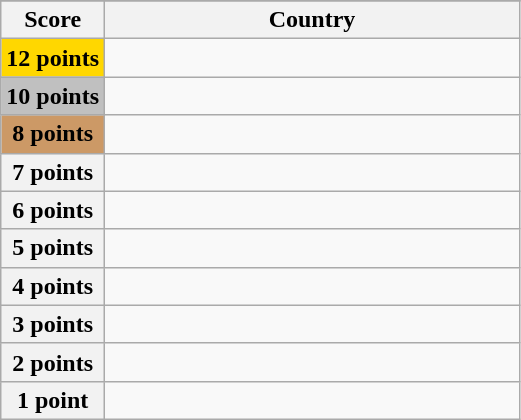<table class="wikitable">
<tr>
</tr>
<tr>
<th scope="col" width="20%">Score</th>
<th scope="col">Country</th>
</tr>
<tr>
<th scope="row" style="background:gold">12 points</th>
<td></td>
</tr>
<tr>
<th scope="row" style="background:silver">10 points</th>
<td></td>
</tr>
<tr>
<th scope="row" style="background:#CC9966">8 points</th>
<td></td>
</tr>
<tr>
<th scope="row">7 points</th>
<td></td>
</tr>
<tr>
<th scope="row">6 points</th>
<td></td>
</tr>
<tr>
<th scope="row">5 points</th>
<td></td>
</tr>
<tr>
<th scope="row">4 points</th>
<td></td>
</tr>
<tr>
<th scope="row">3 points</th>
<td></td>
</tr>
<tr>
<th scope="row">2 points</th>
<td></td>
</tr>
<tr>
<th scope="row">1 point</th>
<td></td>
</tr>
</table>
